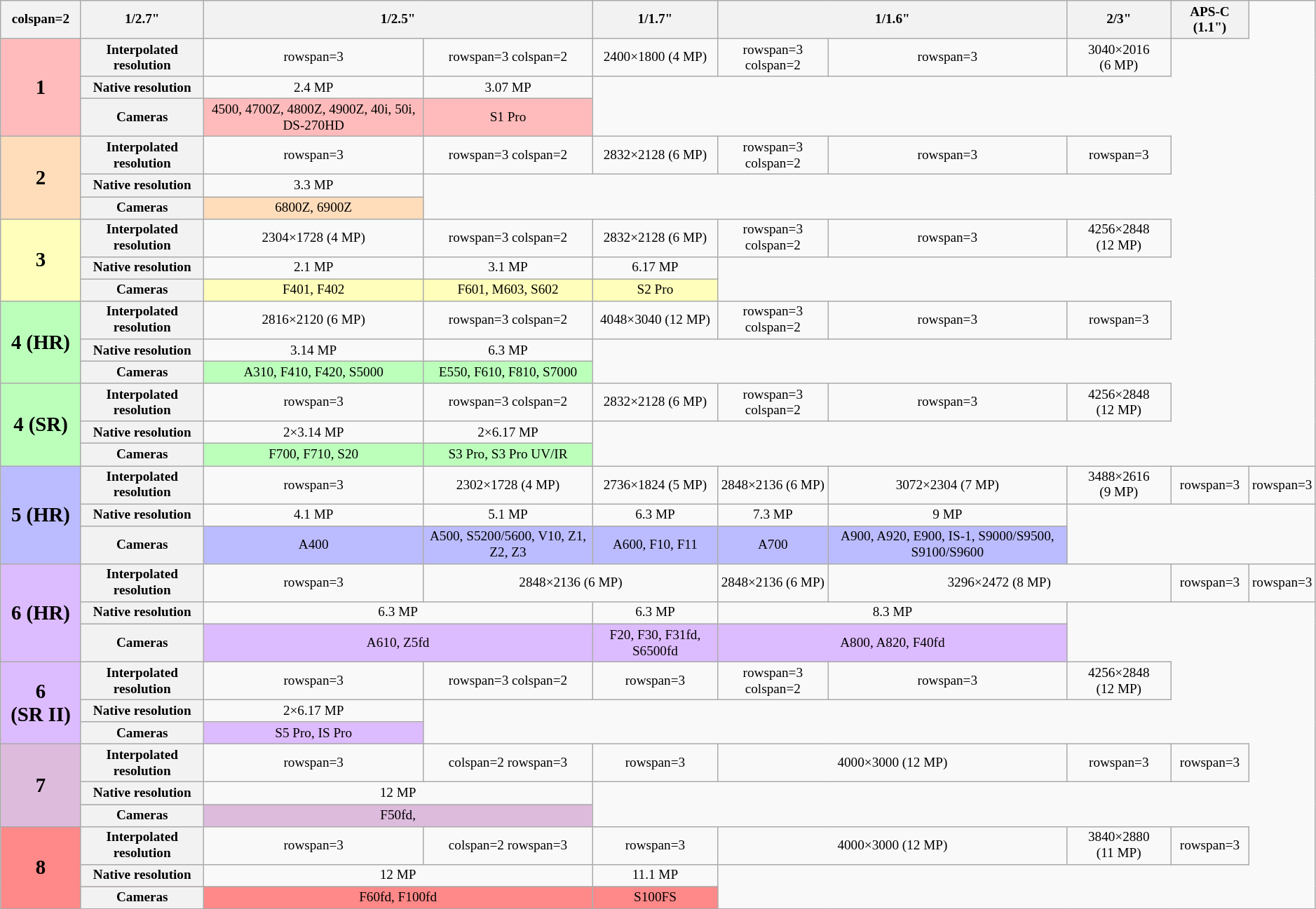<table class="wikitable" style="font-size:80%;text-align:center;">
<tr>
<th>colspan=2 </th>
<th>1/2.7"</th>
<th colspan=2>1/2.5"</th>
<th>1/1.7"</th>
<th colspan=2>1/1.6"</th>
<th>2/3"</th>
<th>APS-C (1.1")</th>
</tr>
<tr>
<th rowspan=3 style="font-size:150%;background:#fbb;">1</th>
<th>Interpolated resolution</th>
<td>rowspan=3 </td>
<td>rowspan=3 colspan=2 </td>
<td>2400×1800 (4 MP)</td>
<td>rowspan=3 colspan=2 </td>
<td>rowspan=3 </td>
<td>3040×2016 (6 MP)</td>
</tr>
<tr>
<th>Native resolution</th>
<td>2.4 MP</td>
<td>3.07 MP</td>
</tr>
<tr style="background:#fbb;">
<th>Cameras</th>
<td>4500, 4700Z, 4800Z, 4900Z, 40i, 50i, DS-270HD</td>
<td>S1 Pro</td>
</tr>
<tr>
<th rowspan=3 style="font-size:150%;background:#fdb;">2</th>
<th>Interpolated resolution</th>
<td>rowspan=3 </td>
<td>rowspan=3 colspan=2 </td>
<td>2832×2128 (6 MP)</td>
<td>rowspan=3 colspan=2 </td>
<td>rowspan=3 </td>
<td>rowspan=3 </td>
</tr>
<tr>
<th>Native resolution</th>
<td>3.3 MP</td>
</tr>
<tr style="background:#fdb;">
<th>Cameras</th>
<td>6800Z, 6900Z</td>
</tr>
<tr>
<th rowspan=3 style="font-size:150%;background:#ffb;">3</th>
<th>Interpolated resolution</th>
<td>2304×1728 (4 MP)</td>
<td>rowspan=3 colspan=2 </td>
<td>2832×2128 (6 MP)</td>
<td>rowspan=3 colspan=2 </td>
<td>rowspan=3 </td>
<td>4256×2848 (12 MP)</td>
</tr>
<tr>
<th>Native resolution</th>
<td>2.1 MP</td>
<td>3.1 MP</td>
<td>6.17 MP</td>
</tr>
<tr style="background:#ffb;">
<th>Cameras</th>
<td>F401, F402</td>
<td>F601, M603, S602</td>
<td>S2 Pro</td>
</tr>
<tr>
<th rowspan=3 style="font-size:150%;background:#bfb;">4 (HR)</th>
<th>Interpolated resolution</th>
<td>2816×2120 (6 MP)</td>
<td>rowspan=3 colspan=2 </td>
<td>4048×3040 (12 MP)</td>
<td>rowspan=3 colspan=2 </td>
<td>rowspan=3 </td>
<td>rowspan=3 </td>
</tr>
<tr>
<th>Native resolution</th>
<td>3.14 MP</td>
<td>6.3 MP</td>
</tr>
<tr style="background:#bfb;">
<th>Cameras</th>
<td>A310, F410, F420, S5000</td>
<td>E550, F610, F810, S7000</td>
</tr>
<tr>
<th rowspan=3 style="font-size:150%;background:#bfb;">4 (SR)</th>
<th>Interpolated resolution</th>
<td>rowspan=3 </td>
<td>rowspan=3 colspan=2 </td>
<td>2832×2128 (6 MP)</td>
<td>rowspan=3 colspan=2 </td>
<td>rowspan=3 </td>
<td>4256×2848 (12 MP)</td>
</tr>
<tr>
<th>Native resolution</th>
<td>2×3.14 MP</td>
<td>2×6.17 MP</td>
</tr>
<tr style="background:#bfb;">
<th>Cameras</th>
<td>F700, F710, S20</td>
<td>S3 Pro, S3 Pro UV/IR</td>
</tr>
<tr>
<th rowspan=3 style="font-size:150%;background:#bbf;">5 (HR)</th>
<th>Interpolated resolution</th>
<td>rowspan=3 </td>
<td>2302×1728 (4 MP)</td>
<td>2736×1824 (5 MP)</td>
<td>2848×2136 (6 MP)</td>
<td>3072×2304 (7 MP)</td>
<td>3488×2616 (9 MP)</td>
<td>rowspan=3 </td>
<td>rowspan=3 </td>
</tr>
<tr>
<th>Native resolution</th>
<td>4.1 MP</td>
<td>5.1 MP</td>
<td>6.3 MP</td>
<td>7.3 MP</td>
<td>9 MP</td>
</tr>
<tr style="background:#bbf;">
<th>Cameras</th>
<td>A400</td>
<td>A500, S5200/5600, V10, Z1, Z2, Z3</td>
<td>A600, F10, F11</td>
<td>A700</td>
<td>A900, A920, E900, IS-1, S9000/S9500, S9100/S9600</td>
</tr>
<tr>
<th rowspan=3 style="font-size:150%;background:#dbf;">6 (HR)</th>
<th>Interpolated resolution</th>
<td>rowspan=3 </td>
<td colspan=2>2848×2136 (6 MP)</td>
<td>2848×2136 (6 MP)</td>
<td colspan=2>3296×2472 (8 MP)</td>
<td>rowspan=3 </td>
<td>rowspan=3 </td>
</tr>
<tr>
<th>Native resolution</th>
<td colspan=2>6.3 MP</td>
<td>6.3 MP</td>
<td colspan=2>8.3 MP</td>
</tr>
<tr style="background:#dbf;">
<th>Cameras</th>
<td colspan=2>A610, Z5fd</td>
<td>F20, F30, F31fd, S6500fd</td>
<td colspan=2>A800, A820, F40fd</td>
</tr>
<tr>
<th rowspan=3 style="font-size:150%;background:#dbf;">6 (SR II)</th>
<th>Interpolated resolution</th>
<td>rowspan=3 </td>
<td>rowspan=3 colspan=2 </td>
<td>rowspan=3 </td>
<td>rowspan=3 colspan=2 </td>
<td>rowspan=3 </td>
<td>4256×2848 (12 MP)</td>
</tr>
<tr>
<th>Native resolution</th>
<td>2×6.17 MP</td>
</tr>
<tr style="background:#dbf;">
<th>Cameras</th>
<td>S5 Pro, IS Pro</td>
</tr>
<tr>
<th rowspan=3 style="font-size:150%;background:#dbd;">7</th>
<th>Interpolated resolution</th>
<td>rowspan=3 </td>
<td>colspan=2 rowspan=3 </td>
<td>rowspan=3 </td>
<td colspan=2>4000×3000 (12 MP)</td>
<td>rowspan=3 </td>
<td>rowspan=3 </td>
</tr>
<tr>
<th>Native resolution</th>
<td colspan=2>12 MP</td>
</tr>
<tr style="background:#dbd;">
<th>Cameras</th>
<td colspan=2>F50fd,</td>
</tr>
<tr>
<th rowspan=3 style="font-size:150%;background:#f88;">8</th>
<th>Interpolated resolution</th>
<td>rowspan=3 </td>
<td>colspan=2 rowspan=3 </td>
<td>rowspan=3 </td>
<td colspan=2>4000×3000 (12 MP)</td>
<td>3840×2880 (11 MP)</td>
<td>rowspan=3 </td>
</tr>
<tr>
<th>Native resolution</th>
<td colspan=2>12 MP</td>
<td>11.1 MP</td>
</tr>
<tr style="background:#f88;">
<th>Cameras</th>
<td colspan=2>F60fd, F100fd</td>
<td>S100FS</td>
</tr>
</table>
